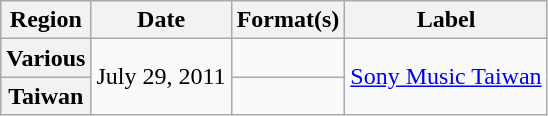<table class="wikitable plainrowheaders">
<tr>
<th>Region</th>
<th>Date</th>
<th>Format(s)</th>
<th>Label</th>
</tr>
<tr>
<th scope="row">Various</th>
<td rowspan="2">July 29, 2011</td>
<td></td>
<td rowspan="2"><a href='#'>Sony Music Taiwan</a></td>
</tr>
<tr>
<th scope="row">Taiwan</th>
<td></td>
</tr>
</table>
